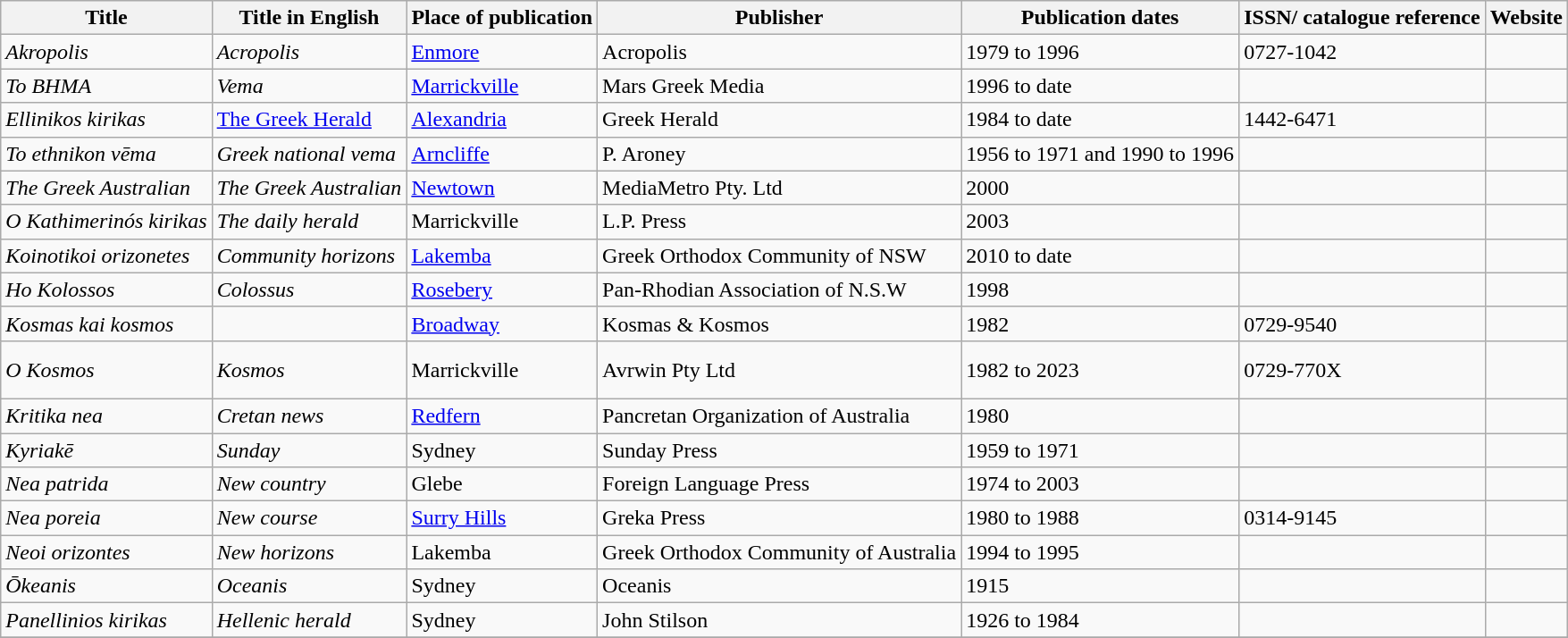<table class="wikitable sortable">
<tr>
<th>Title</th>
<th>Title in English</th>
<th>Place of publication</th>
<th>Publisher</th>
<th>Publication dates</th>
<th>ISSN/ catalogue reference</th>
<th>Website</th>
</tr>
<tr>
<td><em>Akropolis</em></td>
<td><em>Acropolis</em></td>
<td><a href='#'>Enmore</a></td>
<td>Acropolis</td>
<td>1979 to 1996</td>
<td>0727-1042 </td>
<td></td>
</tr>
<tr>
<td><em>To BHMA </em></td>
<td><em>Vema</em></td>
<td><a href='#'>Marrickville</a></td>
<td>Mars Greek Media</td>
<td>1996 to date</td>
<td></td>
<td></td>
</tr>
<tr>
<td><em>Ellinikos kirikas</em></td>
<td><a href='#'>The Greek Herald</a></td>
<td><a href='#'>Alexandria</a></td>
<td>Greek Herald</td>
<td>1984 to date</td>
<td>1442-6471 </td>
<td></td>
</tr>
<tr>
<td><em>To ethnikon vēma</em></td>
<td><em>Greek national vema</em></td>
<td><a href='#'>Arncliffe</a></td>
<td>P. Aroney</td>
<td>1956 to 1971 and 1990 to 1996</td>
<td></td>
<td></td>
</tr>
<tr>
<td><em>The Greek Australian</em></td>
<td><em>The Greek Australian</em></td>
<td><a href='#'>Newtown</a></td>
<td>MediaMetro Pty. Ltd</td>
<td>2000</td>
<td></td>
<td></td>
</tr>
<tr>
<td><em>O Kathimerinós kirikas</em></td>
<td><em>The daily herald</em></td>
<td>Marrickville</td>
<td>L.P. Press</td>
<td>2003</td>
<td></td>
<td></td>
</tr>
<tr>
<td><em>Koinotikoi orizonetes</em></td>
<td><em>Community horizons</em></td>
<td><a href='#'>Lakemba</a></td>
<td>Greek Orthodox Community of NSW</td>
<td>2010 to date</td>
<td></td>
<td></td>
</tr>
<tr>
<td><em>Ho Kolossos</em></td>
<td><em>Colossus</em></td>
<td><a href='#'>Rosebery</a></td>
<td>Pan-Rhodian Association of N.S.W</td>
<td>1998</td>
<td></td>
<td></td>
</tr>
<tr>
<td><em>Kosmas kai kosmos</em></td>
<td></td>
<td><a href='#'>Broadway</a></td>
<td>Kosmas & Kosmos</td>
<td>1982</td>
<td>0729-9540 </td>
<td></td>
</tr>
<tr>
<td><em>O Kosmos</em></td>
<td><em>Kosmos</em></td>
<td>Marrickville</td>
<td>Avrwin Pty Ltd</td>
<td>1982 to 2023</td>
<td>0729-770X </td>
<td><br><br></td>
</tr>
<tr>
<td><em>Kritika nea</em></td>
<td><em>Cretan news</em></td>
<td><a href='#'>Redfern</a></td>
<td>Pancretan Organization of Australia</td>
<td>1980</td>
<td></td>
<td></td>
</tr>
<tr>
<td><em>Kyriakē</em></td>
<td><em>Sunday</em></td>
<td>Sydney</td>
<td>Sunday Press</td>
<td>1959 to 1971</td>
<td></td>
<td></td>
</tr>
<tr>
<td><em>Nea patrida</em></td>
<td><em>New country</em></td>
<td>Glebe</td>
<td>Foreign Language Press</td>
<td>1974 to 2003</td>
<td></td>
<td></td>
</tr>
<tr>
<td><em>Nea poreia</em></td>
<td><em>New course</em></td>
<td><a href='#'>Surry Hills</a></td>
<td>Greka Press</td>
<td>1980 to 1988</td>
<td>0314-9145 </td>
<td></td>
</tr>
<tr>
<td><em>Neoi orizontes</em></td>
<td><em>New horizons</em></td>
<td>Lakemba</td>
<td>Greek Orthodox Community of Australia</td>
<td>1994 to 1995</td>
<td></td>
<td></td>
</tr>
<tr>
<td><em>Ōkeanis</em></td>
<td><em>Oceanis</em></td>
<td>Sydney</td>
<td>Oceanis</td>
<td>1915</td>
<td></td>
<td></td>
</tr>
<tr>
<td><em>Panellinios kirikas</em></td>
<td><em>Hellenic herald</em></td>
<td>Sydney</td>
<td>John Stilson</td>
<td>1926 to 1984</td>
<td></td>
<td></td>
</tr>
<tr>
</tr>
</table>
